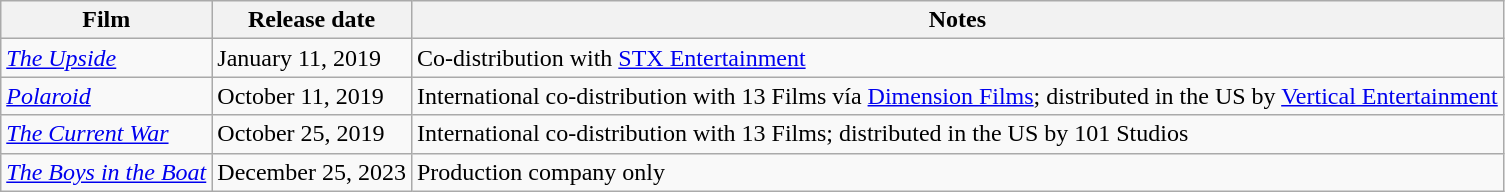<table class="wikitable">
<tr>
<th>Film</th>
<th>Release date</th>
<th>Notes</th>
</tr>
<tr>
<td><em><a href='#'>The Upside</a></em></td>
<td>January 11, 2019</td>
<td>Co-distribution with <a href='#'>STX Entertainment</a></td>
</tr>
<tr>
<td><em><a href='#'>Polaroid</a></em></td>
<td>October 11, 2019</td>
<td>International co-distribution with 13 Films vía <a href='#'>Dimension Films</a>; distributed in the US by <a href='#'>Vertical Entertainment</a></td>
</tr>
<tr>
<td><em><a href='#'>The Current War</a></em></td>
<td>October 25, 2019</td>
<td>International co-distribution with 13 Films; distributed in the US by 101 Studios</td>
</tr>
<tr>
<td><em><a href='#'>The Boys in the Boat</a></em></td>
<td>December 25, 2023</td>
<td>Production company only</td>
</tr>
</table>
